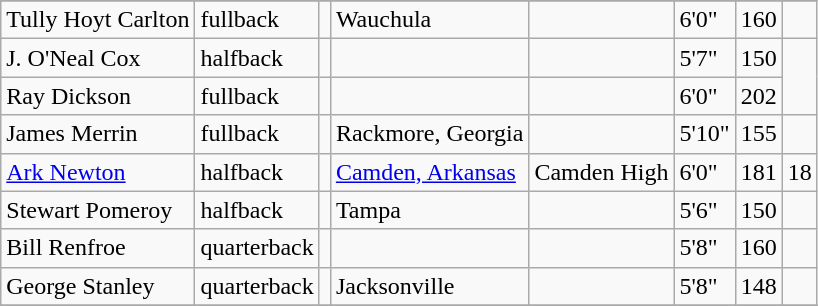<table class="wikitable">
<tr>
</tr>
<tr>
<td>Tully Hoyt Carlton</td>
<td>fullback</td>
<td></td>
<td>Wauchula</td>
<td></td>
<td>6'0"</td>
<td>160</td>
<td></td>
</tr>
<tr>
<td>J. O'Neal Cox</td>
<td>halfback</td>
<td></td>
<td></td>
<td></td>
<td>5'7"</td>
<td>150</td>
</tr>
<tr>
<td>Ray Dickson</td>
<td>fullback</td>
<td></td>
<td></td>
<td></td>
<td>6'0"</td>
<td>202</td>
</tr>
<tr>
<td>James Merrin</td>
<td>fullback</td>
<td></td>
<td>Rackmore, Georgia</td>
<td></td>
<td>5'10"</td>
<td>155</td>
<td></td>
</tr>
<tr>
<td><a href='#'>Ark Newton</a></td>
<td>halfback</td>
<td></td>
<td><a href='#'>Camden, Arkansas</a></td>
<td>Camden High</td>
<td>6'0"</td>
<td>181</td>
<td>18</td>
</tr>
<tr>
<td>Stewart Pomeroy</td>
<td>halfback</td>
<td></td>
<td>Tampa</td>
<td></td>
<td>5'6"</td>
<td>150</td>
<td></td>
</tr>
<tr>
<td>Bill Renfroe</td>
<td>quarterback</td>
<td></td>
<td></td>
<td></td>
<td>5'8"</td>
<td>160</td>
</tr>
<tr>
<td>George Stanley</td>
<td>quarterback</td>
<td></td>
<td>Jacksonville</td>
<td></td>
<td>5'8"</td>
<td>148</td>
<td></td>
</tr>
<tr>
</tr>
</table>
